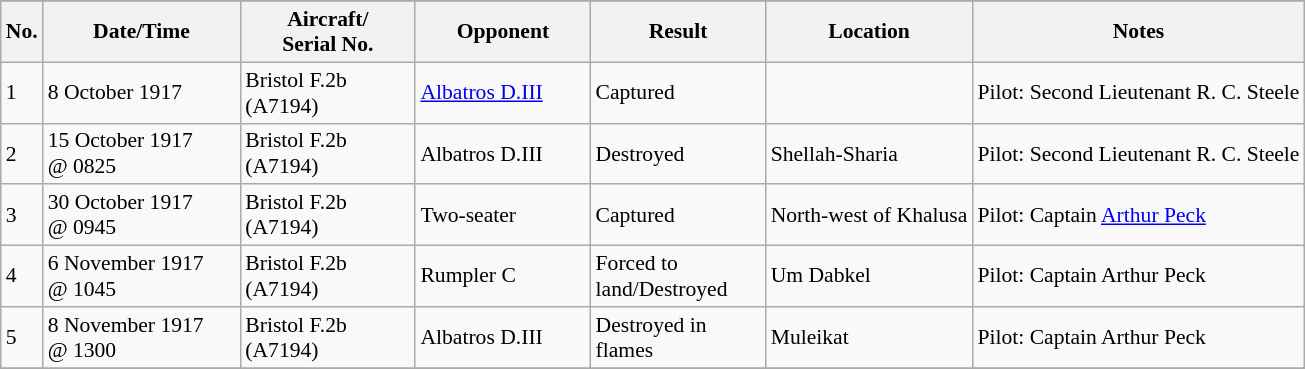<table class="wikitable" style="font-size:90%;">
<tr>
</tr>
<tr>
<th>No.</th>
<th width="125">Date/Time</th>
<th width="110">Aircraft/<br>Serial No.</th>
<th width="110">Opponent</th>
<th width="110">Result</th>
<th>Location</th>
<th>Notes</th>
</tr>
<tr>
<td>1</td>
<td>8 October 1917</td>
<td>Bristol F.2b<br>(A7194)</td>
<td><a href='#'>Albatros D.III</a></td>
<td>Captured</td>
<td></td>
<td>Pilot: Second Lieutenant R. C. Steele</td>
</tr>
<tr>
<td>2</td>
<td>15 October 1917<br>@ 0825</td>
<td>Bristol F.2b<br>(A7194)</td>
<td>Albatros D.III</td>
<td>Destroyed</td>
<td>Shellah-Sharia</td>
<td>Pilot: Second Lieutenant R. C. Steele</td>
</tr>
<tr>
<td>3</td>
<td>30 October 1917<br>@ 0945</td>
<td>Bristol F.2b<br>(A7194)</td>
<td>Two-seater</td>
<td>Captured</td>
<td>North-west of Khalusa</td>
<td>Pilot: Captain <a href='#'>Arthur Peck</a></td>
</tr>
<tr>
<td>4</td>
<td>6 November 1917<br>@ 1045</td>
<td>Bristol F.2b<br>(A7194)</td>
<td>Rumpler C</td>
<td>Forced to land/Destroyed</td>
<td>Um Dabkel</td>
<td>Pilot: Captain Arthur Peck</td>
</tr>
<tr>
<td>5</td>
<td>8 November 1917<br>@ 1300</td>
<td>Bristol F.2b<br>(A7194)</td>
<td>Albatros D.III</td>
<td>Destroyed in flames</td>
<td>Muleikat</td>
<td>Pilot: Captain Arthur Peck</td>
</tr>
<tr>
</tr>
</table>
